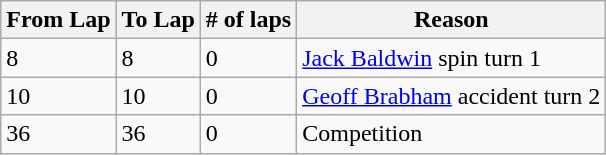<table class="wikitable">
<tr>
<th>From Lap</th>
<th>To Lap</th>
<th># of laps</th>
<th>Reason</th>
</tr>
<tr>
<td>8</td>
<td>8</td>
<td>0</td>
<td><a href='#'>Jack Baldwin</a> spin turn 1</td>
</tr>
<tr>
<td>10</td>
<td>10</td>
<td>0</td>
<td><a href='#'>Geoff Brabham</a> accident turn 2</td>
</tr>
<tr>
<td>36</td>
<td>36</td>
<td>0</td>
<td>Competition</td>
</tr>
</table>
